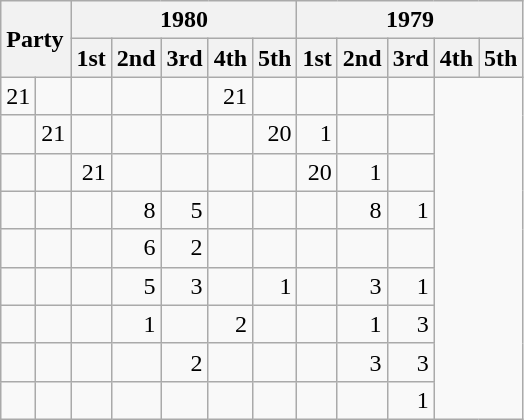<table class="wikitable" style="text-align:right;">
<tr>
<th rowspan="2" colspan="2" style="text-align:left;">Party</th>
<th colspan="5">1980</th>
<th colspan="5">1979</th>
</tr>
<tr>
<th>1st</th>
<th>2nd</th>
<th>3rd</th>
<th>4th</th>
<th>5th</th>
<th>1st</th>
<th>2nd</th>
<th>3rd</th>
<th>4th</th>
<th>5th</th>
</tr>
<tr>
<td>21</td>
<td></td>
<td></td>
<td></td>
<td></td>
<td>21</td>
<td></td>
<td></td>
<td></td>
<td></td>
</tr>
<tr>
<td></td>
<td>21</td>
<td></td>
<td></td>
<td></td>
<td></td>
<td>20</td>
<td>1</td>
<td></td>
<td></td>
</tr>
<tr>
<td></td>
<td></td>
<td>21</td>
<td></td>
<td></td>
<td></td>
<td></td>
<td>20</td>
<td>1</td>
<td></td>
</tr>
<tr>
<td></td>
<td></td>
<td></td>
<td>8</td>
<td>5</td>
<td></td>
<td></td>
<td></td>
<td>8</td>
<td>1</td>
</tr>
<tr>
<td></td>
<td></td>
<td></td>
<td>6</td>
<td>2</td>
<td></td>
<td></td>
<td></td>
<td></td>
<td></td>
</tr>
<tr>
<td></td>
<td></td>
<td></td>
<td>5</td>
<td>3</td>
<td></td>
<td>1</td>
<td></td>
<td>3</td>
<td>1</td>
</tr>
<tr>
<td></td>
<td></td>
<td></td>
<td>1</td>
<td></td>
<td>2</td>
<td></td>
<td></td>
<td>1</td>
<td>3</td>
</tr>
<tr>
<td></td>
<td></td>
<td></td>
<td></td>
<td>2</td>
<td></td>
<td></td>
<td></td>
<td>3</td>
<td>3</td>
</tr>
<tr>
<td></td>
<td></td>
<td></td>
<td></td>
<td></td>
<td></td>
<td></td>
<td></td>
<td></td>
<td>1</td>
</tr>
</table>
